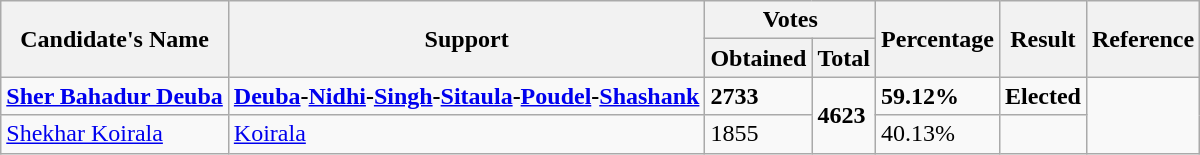<table class="wikitable sortable">
<tr>
<th rowspan="2">Candidate's Name</th>
<th rowspan="2">Support</th>
<th colspan="2">Votes</th>
<th rowspan="2">Percentage</th>
<th rowspan="2">Result</th>
<th rowspan="2">Reference</th>
</tr>
<tr>
<th>Obtained</th>
<th>Total</th>
</tr>
<tr>
<td><strong><a href='#'>Sher Bahadur Deuba</a></strong></td>
<td><strong><a href='#'>Deuba</a>-<a href='#'>Nidhi</a>-<a href='#'>Singh</a>-<a href='#'>Sitaula</a>-<a href='#'>Poudel</a>-<a href='#'>Shashank</a></strong></td>
<td><strong>2733</strong></td>
<td rowspan="2"><strong>4623</strong></td>
<td><strong>59.12%</strong></td>
<td><strong>Elected</strong></td>
<td rowspan="2"></td>
</tr>
<tr>
<td><a href='#'>Shekhar Koirala</a></td>
<td><a href='#'>Koirala</a></td>
<td>1855</td>
<td>40.13%</td>
<td></td>
</tr>
</table>
